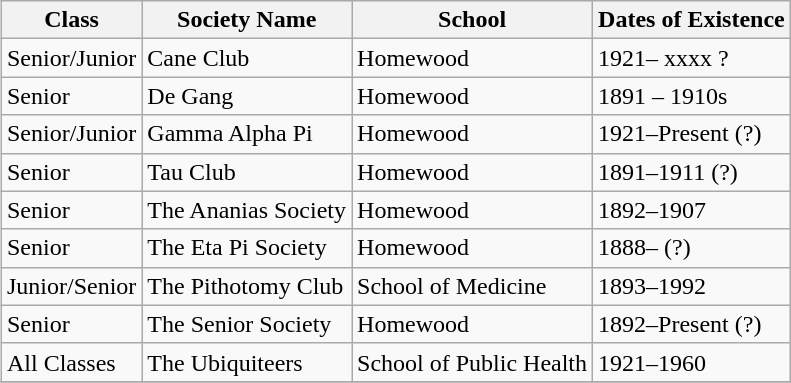<table class="wikitable" style="float:right; margin:10px">
<tr>
<th>Class</th>
<th>Society Name</th>
<th>School</th>
<th>Dates of Existence</th>
</tr>
<tr>
<td>Senior/Junior</td>
<td>Cane Club</td>
<td>Homewood</td>
<td>1921– xxxx ?</td>
</tr>
<tr>
<td>Senior</td>
<td>De Gang</td>
<td>Homewood</td>
<td>1891 – 1910s</td>
</tr>
<tr>
<td>Senior/Junior</td>
<td>Gamma Alpha Pi</td>
<td>Homewood</td>
<td>1921–Present (?)</td>
</tr>
<tr>
<td>Senior</td>
<td>Tau Club</td>
<td>Homewood</td>
<td>1891–1911 (?)</td>
</tr>
<tr>
<td>Senior</td>
<td>The Ananias Society</td>
<td>Homewood</td>
<td>1892–1907</td>
</tr>
<tr>
<td>Senior</td>
<td>The Eta Pi Society</td>
<td>Homewood</td>
<td>1888– (?)</td>
</tr>
<tr>
<td>Junior/Senior</td>
<td>The Pithotomy Club</td>
<td>School of Medicine</td>
<td>1893–1992</td>
</tr>
<tr>
<td>Senior</td>
<td>The Senior Society</td>
<td>Homewood</td>
<td>1892–Present (?)</td>
</tr>
<tr>
<td>All Classes</td>
<td>The Ubiquiteers</td>
<td>School of Public Health</td>
<td>1921–1960</td>
</tr>
<tr>
</tr>
</table>
